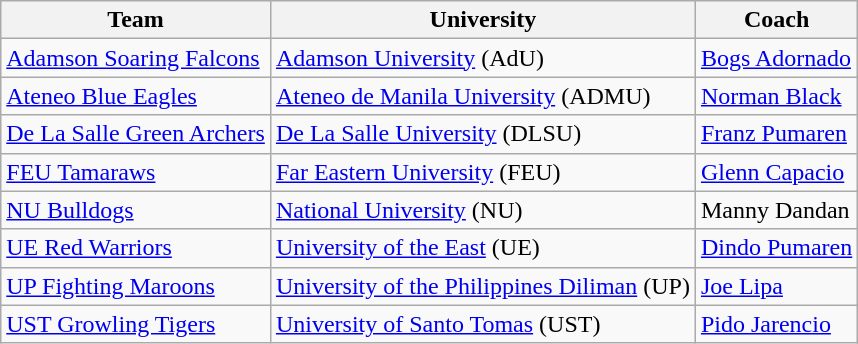<table class="wikitable">
<tr>
<th>Team</th>
<th>University</th>
<th>Coach</th>
</tr>
<tr>
<td><a href='#'>Adamson Soaring Falcons</a></td>
<td><a href='#'>Adamson University</a> (AdU)</td>
<td><a href='#'>Bogs Adornado</a></td>
</tr>
<tr>
<td><a href='#'>Ateneo Blue Eagles</a></td>
<td><a href='#'>Ateneo de Manila University</a> (ADMU)</td>
<td><a href='#'>Norman Black</a></td>
</tr>
<tr>
<td><a href='#'>De La Salle Green Archers</a></td>
<td><a href='#'>De La Salle University</a> (DLSU)</td>
<td><a href='#'>Franz Pumaren</a></td>
</tr>
<tr>
<td><a href='#'>FEU Tamaraws</a></td>
<td><a href='#'>Far Eastern University</a> (FEU)</td>
<td><a href='#'>Glenn Capacio</a></td>
</tr>
<tr>
<td><a href='#'>NU Bulldogs</a></td>
<td><a href='#'>National University</a> (NU)</td>
<td>Manny Dandan</td>
</tr>
<tr>
<td><a href='#'>UE Red Warriors</a></td>
<td><a href='#'>University of the East</a> (UE)</td>
<td><a href='#'>Dindo Pumaren</a></td>
</tr>
<tr>
<td><a href='#'>UP Fighting Maroons</a></td>
<td><a href='#'>University of the Philippines Diliman</a> (UP)</td>
<td><a href='#'>Joe Lipa</a></td>
</tr>
<tr>
<td><a href='#'>UST Growling Tigers</a></td>
<td><a href='#'>University of Santo Tomas</a> (UST)</td>
<td><a href='#'>Pido Jarencio</a></td>
</tr>
</table>
